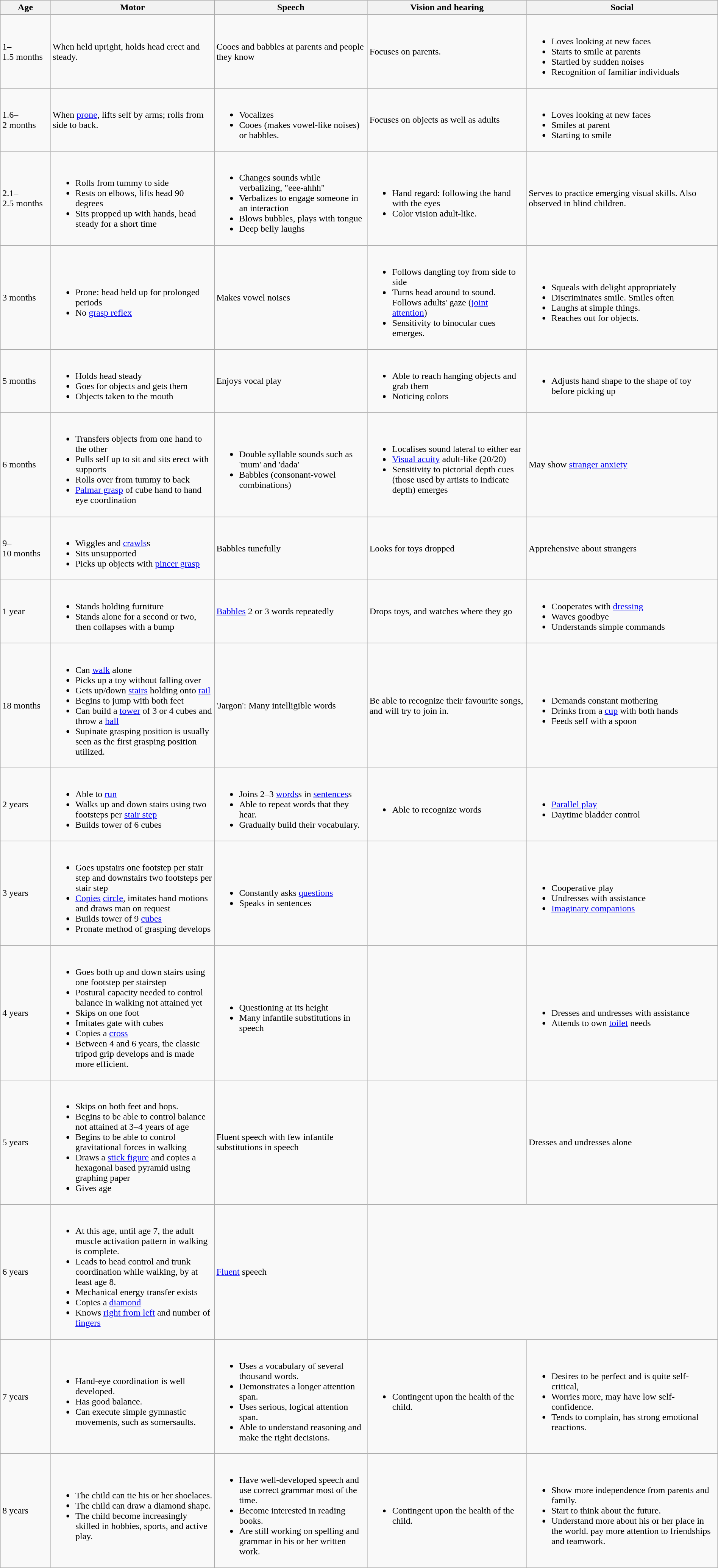<table class="wikitable" style="margin:auto;">
<tr>
<th>Age</th>
<th>Motor</th>
<th>Speech</th>
<th>Vision and hearing</th>
<th>Social</th>
</tr>
<tr>
<td>1–1.5 months</td>
<td>When held upright, holds head erect and steady.</td>
<td>Cooes and babbles at parents and people they know</td>
<td>Focuses on parents.</td>
<td><br><ul><li>Loves looking at new faces</li><li>Starts to smile at parents</li><li>Startled by sudden noises</li><li>Recognition of familiar individuals</li></ul></td>
</tr>
<tr>
<td>1.6–2 months</td>
<td>When <a href='#'>prone</a>, lifts self by arms; rolls from side to back.</td>
<td><br><ul><li>Vocalizes</li><li>Cooes (makes vowel-like noises) or babbles.</li></ul></td>
<td>Focuses on objects as well as adults</td>
<td><br><ul><li>Loves looking at new faces</li><li>Smiles at parent</li><li>Starting to smile</li></ul></td>
</tr>
<tr>
<td>2.1–2.5 months</td>
<td><br><ul><li>Rolls from tummy to side</li><li>Rests on elbows, lifts head 90 degrees</li><li>Sits propped up with hands, head steady for a short time</li></ul></td>
<td><br><ul><li>Changes sounds while verbalizing, "eee-ahhh"</li><li>Verbalizes to engage someone in an interaction</li><li>Blows bubbles, plays with tongue</li><li>Deep belly laughs</li></ul></td>
<td><br><ul><li>Hand regard: following the hand with the eyes</li><li>Color vision adult-like.</li></ul></td>
<td>Serves to practice emerging visual skills. Also observed in blind children.</td>
</tr>
<tr>
<td>3 months</td>
<td><br><ul><li>Prone: head held up for prolonged periods</li><li>No <a href='#'>grasp reflex</a></li></ul></td>
<td>Makes vowel noises</td>
<td><br><ul><li>Follows dangling toy from side to side</li><li>Turns head around to sound. Follows adults' gaze (<a href='#'>joint attention</a>)</li><li>Sensitivity to binocular cues emerges.</li></ul></td>
<td><br><ul><li>Squeals with delight appropriately</li><li>Discriminates smile. Smiles often</li><li>Laughs at simple things.</li><li>Reaches out for objects.</li></ul></td>
</tr>
<tr>
<td>5 months</td>
<td><br><ul><li>Holds head steady</li><li>Goes for objects and gets them</li><li>Objects taken to the mouth</li></ul></td>
<td>Enjoys vocal play</td>
<td><br><ul><li>Able to reach hanging objects and grab them</li><li>Noticing colors</li></ul></td>
<td><br><ul><li>Adjusts hand shape to the shape of toy before picking up</li></ul></td>
</tr>
<tr>
<td>6 months</td>
<td><br><ul><li>Transfers objects from one hand to the other</li><li>Pulls self up to sit and sits erect with supports</li><li>Rolls over from tummy to back</li><li><a href='#'>Palmar grasp</a> of cube hand to hand eye coordination</li></ul></td>
<td><br><ul><li>Double syllable sounds such as 'mum' and 'dada'</li><li>Babbles (consonant-vowel combinations)</li></ul></td>
<td><br><ul><li>Localises sound  lateral to either ear</li><li><a href='#'>Visual acuity</a> adult-like (20/20)</li><li>Sensitivity to pictorial depth cues (those used by artists to indicate depth) emerges</li></ul></td>
<td>May show <a href='#'>stranger anxiety</a></td>
</tr>
<tr>
<td>9–10 months</td>
<td><br><ul><li>Wiggles and <a href='#'>crawls</a>s</li><li>Sits unsupported</li><li>Picks up objects with <a href='#'>pincer grasp</a></li></ul></td>
<td>Babbles tunefully</td>
<td>Looks for toys dropped</td>
<td>Apprehensive about strangers</td>
</tr>
<tr>
<td>1 year</td>
<td><br><ul><li>Stands holding furniture</li><li>Stands alone for a second or two, then collapses with a bump</li></ul></td>
<td><a href='#'>Babbles</a> 2 or 3 words repeatedly</td>
<td>Drops toys, and watches where they go</td>
<td><br><ul><li>Cooperates with <a href='#'>dressing</a></li><li>Waves goodbye</li><li>Understands simple commands</li></ul></td>
</tr>
<tr>
<td>18 months</td>
<td><br><ul><li>Can <a href='#'>walk</a> alone</li><li>Picks up a toy without falling over</li><li>Gets up/down <a href='#'>stairs</a> holding onto <a href='#'>rail</a></li><li>Begins to jump with both feet</li><li>Can build a <a href='#'>tower</a> of 3 or 4 cubes and throw a <a href='#'>ball</a></li><li>Supinate grasping position is usually seen as the first grasping position utilized.</li></ul></td>
<td>'Jargon': Many intelligible words</td>
<td>Be able to recognize their favourite songs, and will try to join in.</td>
<td><br><ul><li>Demands constant mothering</li><li>Drinks from a <a href='#'>cup</a> with both hands</li><li>Feeds self with a spoon</li></ul></td>
</tr>
<tr>
<td>2 years</td>
<td><br><ul><li>Able to <a href='#'>run</a></li><li>Walks up and down stairs using two footsteps per <a href='#'>stair step</a></li><li>Builds tower of 6 cubes</li></ul></td>
<td><br><ul><li>Joins 2–3 <a href='#'>words</a>s in <a href='#'>sentences</a>s</li><li>Able to repeat words that they hear.</li><li>Gradually build their vocabulary.</li></ul></td>
<td><br><ul><li>Able to recognize words</li></ul></td>
<td><br><ul><li><a href='#'>Parallel play</a></li><li>Daytime bladder control</li></ul></td>
</tr>
<tr>
<td>3 years</td>
<td><br><ul><li>Goes upstairs one footstep per stair step and downstairs two footsteps per stair step</li><li><a href='#'>Copies</a> <a href='#'>circle</a>, imitates hand motions and draws man on request</li><li>Builds tower of 9 <a href='#'>cubes</a></li><li>Pronate method of grasping develops</li></ul></td>
<td><br><ul><li>Constantly asks <a href='#'>questions</a></li><li>Speaks in sentences</li></ul></td>
<td></td>
<td><br><ul><li>Cooperative play</li><li>Undresses with assistance</li><li><a href='#'>Imaginary companions</a></li></ul></td>
</tr>
<tr>
<td>4 years</td>
<td><br><ul><li>Goes both up and down stairs using one footstep per stairstep</li><li>Postural capacity needed to control balance in walking not attained yet</li><li>Skips on one foot</li><li>Imitates gate with cubes</li><li>Copies a <a href='#'>cross</a></li><li>Between 4 and 6 years, the classic tripod grip develops and is made more efficient.</li></ul></td>
<td><br><ul><li>Questioning at its height</li><li>Many infantile substitutions in speech</li></ul></td>
<td></td>
<td><br><ul><li>Dresses and undresses with assistance</li><li>Attends to own <a href='#'>toilet</a> needs</li></ul></td>
</tr>
<tr>
<td>5 years</td>
<td><br><ul><li>Skips on both feet and hops.</li><li>Begins to be able to control balance not attained at 3–4 years of age</li><li>Begins to be able to control gravitational forces in walking</li><li>Draws a <a href='#'>stick figure</a> and copies a hexagonal based pyramid using graphing paper</li><li>Gives age</li></ul></td>
<td>Fluent speech with few infantile substitutions in speech</td>
<td></td>
<td>Dresses and undresses alone</td>
</tr>
<tr>
<td>6 years</td>
<td><br><ul><li>At this age, until age 7, the adult muscle activation pattern in walking is complete.</li><li>Leads to head control and trunk coordination while walking, by at least age 8.</li><li>Mechanical energy transfer exists</li><li>Copies a <a href='#'>diamond</a></li><li>Knows <a href='#'>right from left</a> and number of <a href='#'>fingers</a></li></ul></td>
<td><a href='#'>Fluent</a> speech</td>
</tr>
<tr>
<td>7 years</td>
<td><br><ul><li>Hand-eye coordination is well developed.</li><li>Has good balance.</li><li>Can execute simple gymnastic movements, such as somersaults.</li></ul></td>
<td><br><ul><li>Uses a vocabulary of several thousand words.</li><li>Demonstrates a longer attention span.</li><li>Uses serious, logical attention span.</li><li>Able to understand reasoning and make the right decisions.</li></ul></td>
<td><br><ul><li>Contingent upon the health of the child.</li></ul></td>
<td><br><ul><li>Desires to be perfect and is quite self-critical,</li><li>Worries more, may have low self-confidence.</li><li>Tends to complain, has strong emotional reactions.</li></ul></td>
</tr>
<tr>
<td>8 years</td>
<td><br><ul><li>The child can tie his or her shoelaces.</li><li>The child can draw a diamond shape.</li><li>The child become increasingly skilled in hobbies, sports, and active play.</li></ul></td>
<td><br><ul><li>Have well-developed speech and use correct grammar most of the time.</li><li>Become interested in reading books.</li><li>Are still working on spelling and grammar in his or her written work.</li></ul></td>
<td><br><ul><li>Contingent upon the health of the child.</li></ul></td>
<td><br><ul><li>Show more independence from parents and family.</li><li>Start to think about the future.</li><li>Understand more about his or her place in the world. pay more attention to friendships and teamwork.</li></ul></td>
</tr>
</table>
